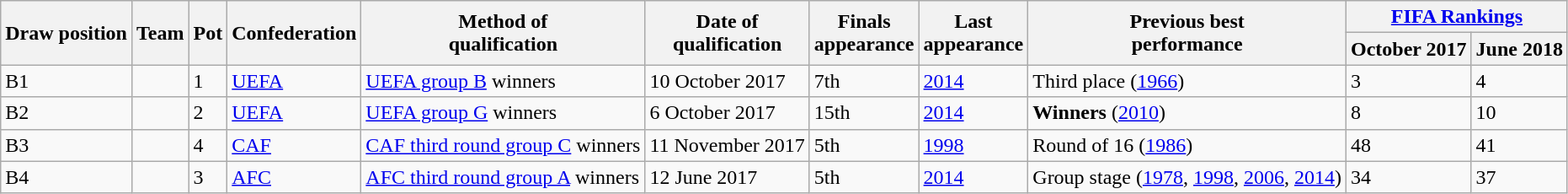<table class="wikitable sortable">
<tr>
<th rowspan=2>Draw position</th>
<th rowspan=2>Team</th>
<th rowspan=2>Pot</th>
<th rowspan=2>Confederation</th>
<th rowspan=2>Method of<br>qualification</th>
<th rowspan=2>Date of<br>qualification</th>
<th rowspan=2 data-sort-type="number">Finals<br>appearance</th>
<th rowspan=2>Last<br>appearance</th>
<th rowspan=2>Previous best<br>performance</th>
<th colspan=2><a href='#'>FIFA Rankings</a></th>
</tr>
<tr>
<th>October 2017</th>
<th>June 2018</th>
</tr>
<tr>
<td>B1</td>
<td style=white-space:nowrap></td>
<td>1</td>
<td><a href='#'>UEFA</a></td>
<td><a href='#'>UEFA group B</a> winners</td>
<td>10 October 2017</td>
<td>7th</td>
<td><a href='#'>2014</a></td>
<td data-sort-value="6.1">Third place (<a href='#'>1966</a>)</td>
<td>3</td>
<td>4</td>
</tr>
<tr>
<td>B2</td>
<td style=white-space:nowrap></td>
<td>2</td>
<td><a href='#'>UEFA</a></td>
<td><a href='#'>UEFA group G</a> winners</td>
<td>6 October 2017</td>
<td>15th</td>
<td><a href='#'>2014</a></td>
<td data-sort-value="8.1"><strong>Winners</strong> (<a href='#'>2010</a>)</td>
<td>8</td>
<td>10</td>
</tr>
<tr>
<td>B3</td>
<td style=white-space:nowrap></td>
<td>4</td>
<td><a href='#'>CAF</a></td>
<td><a href='#'>CAF third round group C</a> winners</td>
<td>11 November 2017</td>
<td>5th</td>
<td><a href='#'>1998</a></td>
<td data-sort-value="3.1">Round of 16 (<a href='#'>1986</a>)</td>
<td>48</td>
<td>41</td>
</tr>
<tr>
<td>B4</td>
<td style=white-space:nowrap></td>
<td>3</td>
<td><a href='#'>AFC</a></td>
<td><a href='#'>AFC third round group A</a> winners</td>
<td>12 June 2017</td>
<td>5th</td>
<td><a href='#'>2014</a></td>
<td data-sort-value="2.4">Group stage (<a href='#'>1978</a>, <a href='#'>1998</a>, <a href='#'>2006</a>, <a href='#'>2014</a>)</td>
<td>34</td>
<td>37</td>
</tr>
</table>
